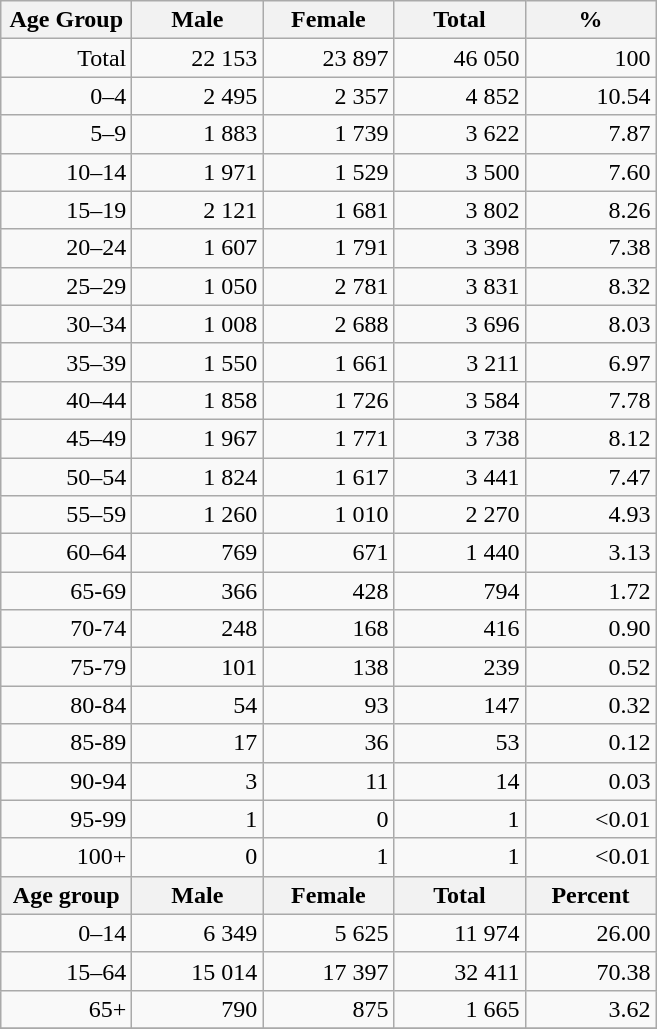<table class="wikitable">
<tr>
<th width="80pt">Age Group</th>
<th width="80pt">Male</th>
<th width="80pt">Female</th>
<th width="80pt">Total</th>
<th width="80pt">%</th>
</tr>
<tr>
<td align="right">Total</td>
<td align="right">22 153</td>
<td align="right">23 897</td>
<td align="right">46 050</td>
<td align="right">100</td>
</tr>
<tr>
<td align="right">0–4</td>
<td align="right">2 495</td>
<td align="right">2 357</td>
<td align="right">4 852</td>
<td align="right">10.54</td>
</tr>
<tr>
<td align="right">5–9</td>
<td align="right">1 883</td>
<td align="right">1 739</td>
<td align="right">3 622</td>
<td align="right">7.87</td>
</tr>
<tr>
<td align="right">10–14</td>
<td align="right">1 971</td>
<td align="right">1 529</td>
<td align="right">3 500</td>
<td align="right">7.60</td>
</tr>
<tr>
<td align="right">15–19</td>
<td align="right">2 121</td>
<td align="right">1 681</td>
<td align="right">3 802</td>
<td align="right">8.26</td>
</tr>
<tr>
<td align="right">20–24</td>
<td align="right">1 607</td>
<td align="right">1 791</td>
<td align="right">3 398</td>
<td align="right">7.38</td>
</tr>
<tr>
<td align="right">25–29</td>
<td align="right">1 050</td>
<td align="right">2 781</td>
<td align="right">3 831</td>
<td align="right">8.32</td>
</tr>
<tr>
<td align="right">30–34</td>
<td align="right">1 008</td>
<td align="right">2 688</td>
<td align="right">3 696</td>
<td align="right">8.03</td>
</tr>
<tr>
<td align="right">35–39</td>
<td align="right">1 550</td>
<td align="right">1 661</td>
<td align="right">3 211</td>
<td align="right">6.97</td>
</tr>
<tr>
<td align="right">40–44</td>
<td align="right">1 858</td>
<td align="right">1 726</td>
<td align="right">3 584</td>
<td align="right">7.78</td>
</tr>
<tr>
<td align="right">45–49</td>
<td align="right">1 967</td>
<td align="right">1 771</td>
<td align="right">3 738</td>
<td align="right">8.12</td>
</tr>
<tr>
<td align="right">50–54</td>
<td align="right">1 824</td>
<td align="right">1 617</td>
<td align="right">3 441</td>
<td align="right">7.47</td>
</tr>
<tr>
<td align="right">55–59</td>
<td align="right">1 260</td>
<td align="right">1 010</td>
<td align="right">2 270</td>
<td align="right">4.93</td>
</tr>
<tr>
<td align="right">60–64</td>
<td align="right">769</td>
<td align="right">671</td>
<td align="right">1 440</td>
<td align="right">3.13</td>
</tr>
<tr>
<td align="right">65-69</td>
<td align="right">366</td>
<td align="right">428</td>
<td align="right">794</td>
<td align="right">1.72</td>
</tr>
<tr>
<td align="right">70-74</td>
<td align="right">248</td>
<td align="right">168</td>
<td align="right">416</td>
<td align="right">0.90</td>
</tr>
<tr>
<td align="right">75-79</td>
<td align="right">101</td>
<td align="right">138</td>
<td align="right">239</td>
<td align="right">0.52</td>
</tr>
<tr>
<td align="right">80-84</td>
<td align="right">54</td>
<td align="right">93</td>
<td align="right">147</td>
<td align="right">0.32</td>
</tr>
<tr>
<td align="right">85-89</td>
<td align="right">17</td>
<td align="right">36</td>
<td align="right">53</td>
<td align="right">0.12</td>
</tr>
<tr>
<td align="right">90-94</td>
<td align="right">3</td>
<td align="right">11</td>
<td align="right">14</td>
<td align="right">0.03</td>
</tr>
<tr>
<td align="right">95-99</td>
<td align="right">1</td>
<td align="right">0</td>
<td align="right">1</td>
<td align="right"><0.01</td>
</tr>
<tr>
<td align="right">100+</td>
<td align="right">0</td>
<td align="right">1</td>
<td align="right">1</td>
<td align="right"><0.01</td>
</tr>
<tr>
<th width="50">Age group</th>
<th width="80pt">Male</th>
<th width="80">Female</th>
<th width="80">Total</th>
<th width="50">Percent</th>
</tr>
<tr>
<td align="right">0–14</td>
<td align="right">6 349</td>
<td align="right">5 625</td>
<td align="right">11 974</td>
<td align="right">26.00</td>
</tr>
<tr>
<td align="right">15–64</td>
<td align="right">15 014</td>
<td align="right">17 397</td>
<td align="right">32 411</td>
<td align="right">70.38</td>
</tr>
<tr>
<td align="right">65+</td>
<td align="right">790</td>
<td align="right">875</td>
<td align="right">1 665</td>
<td align="right">3.62</td>
</tr>
<tr>
</tr>
</table>
